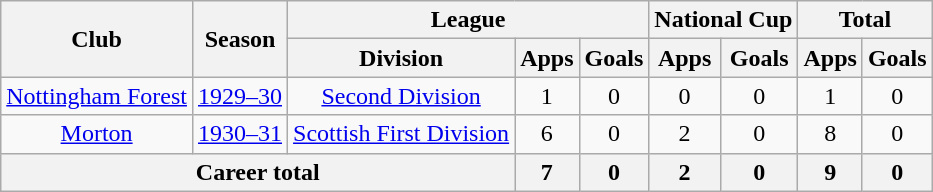<table class="wikitable" style="text-align: center;">
<tr>
<th rowspan="2">Club</th>
<th rowspan="2">Season</th>
<th colspan="3">League</th>
<th colspan="2">National Cup</th>
<th colspan="2">Total</th>
</tr>
<tr>
<th>Division</th>
<th>Apps</th>
<th>Goals</th>
<th>Apps</th>
<th>Goals</th>
<th>Apps</th>
<th>Goals</th>
</tr>
<tr>
<td><a href='#'>Nottingham Forest</a></td>
<td><a href='#'>1929–30</a></td>
<td><a href='#'>Second Division</a></td>
<td>1</td>
<td>0</td>
<td>0</td>
<td>0</td>
<td>1</td>
<td>0</td>
</tr>
<tr>
<td><a href='#'>Morton</a></td>
<td><a href='#'>1930–31</a></td>
<td><a href='#'>Scottish First Division</a></td>
<td>6</td>
<td>0</td>
<td>2</td>
<td>0</td>
<td>8</td>
<td>0</td>
</tr>
<tr>
<th colspan="3">Career total</th>
<th>7</th>
<th>0</th>
<th>2</th>
<th>0</th>
<th>9</th>
<th>0</th>
</tr>
</table>
